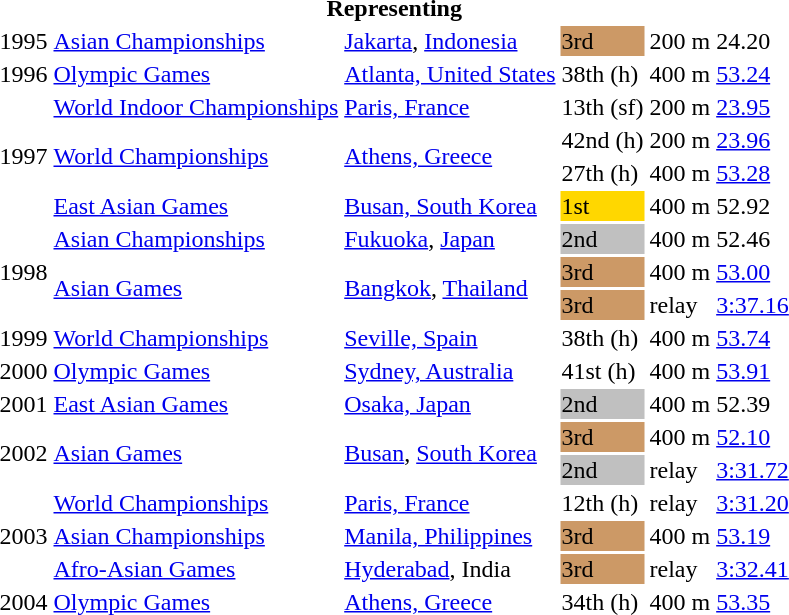<table>
<tr>
<th colspan="6">Representing </th>
</tr>
<tr>
<td>1995</td>
<td><a href='#'>Asian Championships</a></td>
<td><a href='#'>Jakarta</a>, <a href='#'>Indonesia</a></td>
<td bgcolor="cc9966">3rd</td>
<td>200 m</td>
<td>24.20</td>
</tr>
<tr>
<td>1996</td>
<td><a href='#'>Olympic Games</a></td>
<td><a href='#'>Atlanta, United States</a></td>
<td>38th (h)</td>
<td>400 m</td>
<td><a href='#'>53.24</a></td>
</tr>
<tr>
<td rowspan=4>1997</td>
<td><a href='#'>World Indoor Championships</a></td>
<td><a href='#'>Paris, France</a></td>
<td>13th (sf)</td>
<td>200 m</td>
<td><a href='#'>23.95</a></td>
</tr>
<tr>
<td rowspan=2><a href='#'>World Championships</a></td>
<td rowspan=2><a href='#'>Athens, Greece</a></td>
<td>42nd (h)</td>
<td>200 m</td>
<td><a href='#'>23.96</a></td>
</tr>
<tr>
<td>27th (h)</td>
<td>400 m</td>
<td><a href='#'>53.28</a></td>
</tr>
<tr>
<td><a href='#'>East Asian Games</a></td>
<td><a href='#'>Busan, South Korea</a></td>
<td bgcolor="gold">1st</td>
<td>400 m</td>
<td>52.92</td>
</tr>
<tr>
<td rowspan=3>1998</td>
<td><a href='#'>Asian Championships</a></td>
<td><a href='#'>Fukuoka</a>, <a href='#'>Japan</a></td>
<td bgcolor="silver">2nd</td>
<td>400 m</td>
<td>52.46</td>
</tr>
<tr>
<td rowspan=2><a href='#'>Asian Games</a></td>
<td rowspan=2><a href='#'>Bangkok</a>, <a href='#'>Thailand</a></td>
<td bgcolor="cc9966">3rd</td>
<td>400 m</td>
<td><a href='#'>53.00</a></td>
</tr>
<tr>
<td bgcolor="cc9966">3rd</td>
<td> relay</td>
<td><a href='#'>3:37.16</a></td>
</tr>
<tr>
<td>1999</td>
<td><a href='#'>World Championships</a></td>
<td><a href='#'>Seville, Spain</a></td>
<td>38th (h)</td>
<td>400 m</td>
<td><a href='#'>53.74</a></td>
</tr>
<tr>
<td>2000</td>
<td><a href='#'>Olympic Games</a></td>
<td><a href='#'>Sydney, Australia</a></td>
<td>41st (h)</td>
<td>400 m</td>
<td><a href='#'>53.91</a></td>
</tr>
<tr>
<td>2001</td>
<td><a href='#'>East Asian Games</a></td>
<td><a href='#'>Osaka, Japan</a></td>
<td bgcolor="silver">2nd</td>
<td>400 m</td>
<td>52.39</td>
</tr>
<tr>
<td rowspan=2>2002</td>
<td rowspan=2><a href='#'>Asian Games</a></td>
<td rowspan=2><a href='#'>Busan</a>, <a href='#'>South Korea</a></td>
<td bgcolor="cc9966">3rd</td>
<td>400 m</td>
<td><a href='#'>52.10</a></td>
</tr>
<tr>
<td bgcolor="silver">2nd</td>
<td> relay</td>
<td><a href='#'>3:31.72</a></td>
</tr>
<tr>
<td rowspan=3>2003</td>
<td><a href='#'>World Championships</a></td>
<td><a href='#'>Paris, France</a></td>
<td>12th (h)</td>
<td> relay</td>
<td><a href='#'>3:31.20</a></td>
</tr>
<tr>
<td><a href='#'>Asian Championships</a></td>
<td><a href='#'>Manila, Philippines</a></td>
<td bgcolor="cc9966">3rd</td>
<td>400 m</td>
<td><a href='#'>53.19</a></td>
</tr>
<tr>
<td><a href='#'>Afro-Asian Games</a></td>
<td><a href='#'>Hyderabad</a>, India</td>
<td bgcolor="cc9966">3rd</td>
<td> relay</td>
<td><a href='#'>3:32.41</a></td>
</tr>
<tr>
<td>2004</td>
<td><a href='#'>Olympic Games</a></td>
<td><a href='#'>Athens, Greece</a></td>
<td>34th (h)</td>
<td>400 m</td>
<td><a href='#'>53.35</a></td>
</tr>
</table>
